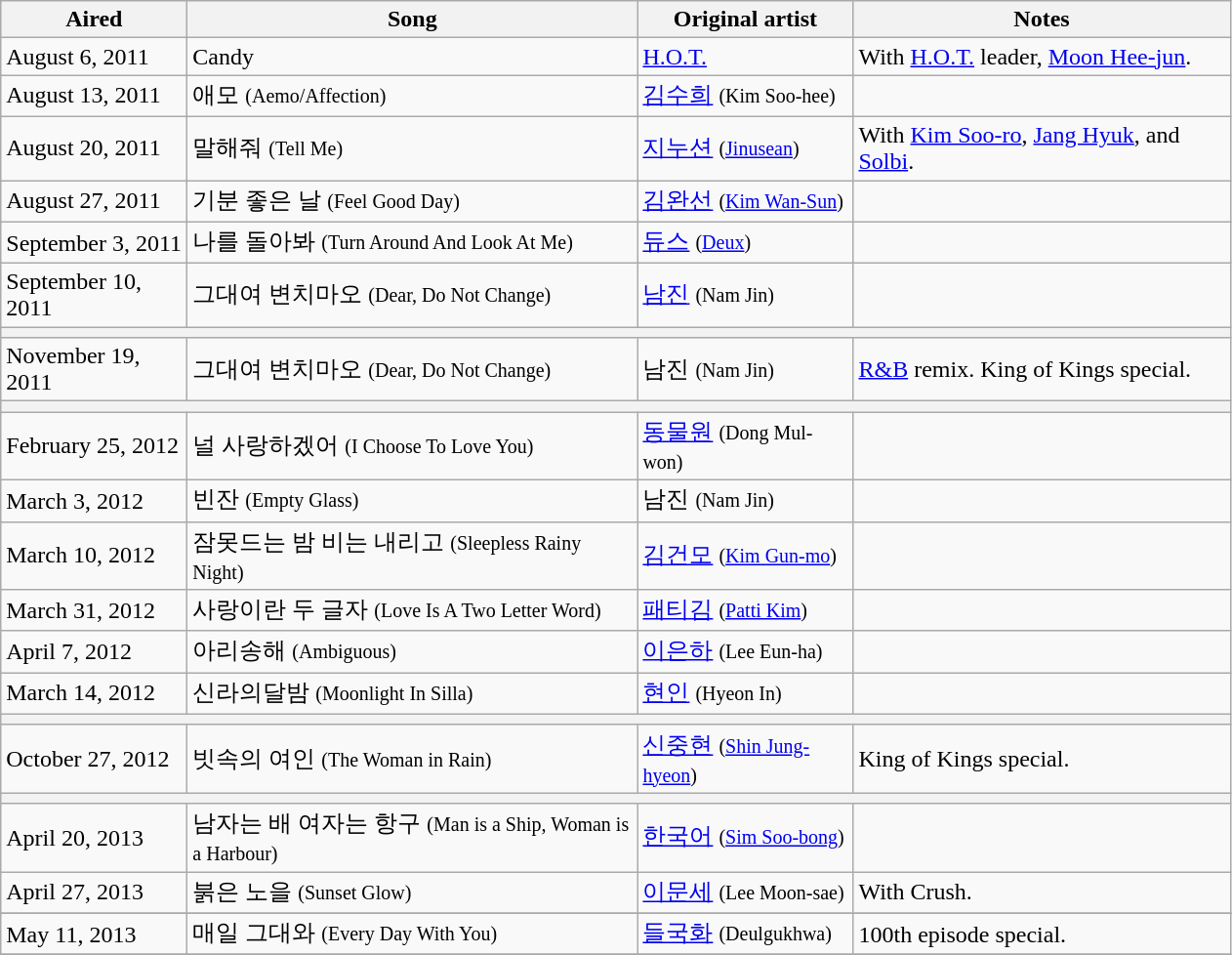<table class="wikitable">
<tr>
<th width=120>Aired</th>
<th width=300>Song</th>
<th width=140>Original artist</th>
<th width=250>Notes<br></th>
</tr>
<tr>
<td>August 6, 2011</td>
<td>Candy</td>
<td><a href='#'>H.O.T.</a></td>
<td>With <a href='#'>H.O.T.</a> leader, <a href='#'>Moon Hee-jun</a>.</td>
</tr>
<tr>
<td>August 13, 2011</td>
<td>애모 <small>(Aemo/Affection)</small></td>
<td><a href='#'>김수희</a> <small>(Kim Soo-hee)</small></td>
<td></td>
</tr>
<tr>
<td>August 20, 2011</td>
<td>말해줘 <small>(Tell Me)</small></td>
<td><a href='#'>지누션</a> <small>(<a href='#'>Jinusean</a>)</small></td>
<td>With <a href='#'>Kim Soo-ro</a>, <a href='#'>Jang Hyuk</a>, and <a href='#'>Solbi</a>.</td>
</tr>
<tr>
<td>August 27, 2011</td>
<td>기분 좋은 날 <small>(Feel Good Day)</small></td>
<td><a href='#'>김완선</a> <small>(<a href='#'>Kim Wan-Sun</a>)</small></td>
<td></td>
</tr>
<tr>
<td>September 3, 2011</td>
<td>나를 돌아봐 <small>(Turn Around And Look At Me)</small></td>
<td><a href='#'>듀스</a> <small>(<a href='#'>Deux</a>)</small></td>
<td></td>
</tr>
<tr>
<td>September 10, 2011</td>
<td>그대여 변치마오 <small>(Dear, Do Not Change)</small></td>
<td><a href='#'>남진</a> <small>(Nam Jin)</small></td>
<td></td>
</tr>
<tr>
<th colspan="4"></th>
</tr>
<tr>
<td>November 19, 2011</td>
<td>그대여 변치마오 <small>(Dear, Do Not Change)</small></td>
<td>남진 <small>(Nam Jin)</small></td>
<td><a href='#'>R&B</a> remix. King of Kings special.</td>
</tr>
<tr>
<th colspan="4"></th>
</tr>
<tr>
<td>February 25, 2012</td>
<td>널 사랑하겠어 <small>(I Choose To Love You)</small></td>
<td><a href='#'>동물원</a> <small>(Dong Mul-won)</small></td>
<td></td>
</tr>
<tr>
<td>March 3, 2012</td>
<td>빈잔 <small>(Empty Glass)</small></td>
<td>남진 <small>(Nam Jin)</small></td>
<td></td>
</tr>
<tr>
<td>March 10, 2012</td>
<td>잠못드는 밤 비는 내리고 <small>(Sleepless Rainy Night)</small></td>
<td><a href='#'>김건모</a> <small>(<a href='#'>Kim Gun-mo</a>)</small></td>
<td></td>
</tr>
<tr>
<td>March 31, 2012</td>
<td>사랑이란 두 글자 <small>(Love Is A Two Letter Word)</small></td>
<td><a href='#'>패티김</a> <small>(<a href='#'>Patti Kim</a>)</small></td>
<td></td>
</tr>
<tr>
<td>April 7, 2012</td>
<td>아리송해 <small>(Ambiguous)</small></td>
<td><a href='#'>이은하</a> <small>(Lee Eun-ha)</small></td>
<td></td>
</tr>
<tr>
<td>March 14, 2012</td>
<td>신라의달밤 <small>(Moonlight In Silla)</small></td>
<td><a href='#'>현인</a> <small>(Hyeon In)</small></td>
<td></td>
</tr>
<tr>
<th colspan="4"></th>
</tr>
<tr>
<td>October 27, 2012</td>
<td>빗속의 여인 <small>(The Woman in Rain)</small></td>
<td><a href='#'>신중현</a> <small>(<a href='#'>Shin Jung-hyeon</a>)</small></td>
<td>King of Kings special.</td>
</tr>
<tr>
<th colspan="4"></th>
</tr>
<tr>
<td>April 20, 2013</td>
<td>남자는 배 여자는 항구 <small>(Man is a Ship, Woman is a Harbour)</small></td>
<td><a href='#'>한국어</a> <small>(<a href='#'>Sim Soo-bong</a>)</small></td>
<td></td>
</tr>
<tr>
<td>April 27, 2013</td>
<td>붉은 노을 <small>(Sunset Glow)</small></td>
<td><a href='#'>이문세</a> <small>(Lee Moon-sae)</small></td>
<td>With Crush.</td>
</tr>
<tr>
</tr>
<tr>
<td>May 11, 2013</td>
<td>매일 그대와 <small>(Every Day With You)</small></td>
<td><a href='#'>들국화</a> <small>(Deulgukhwa)</small></td>
<td>100th episode special.</td>
</tr>
<tr>
</tr>
</table>
